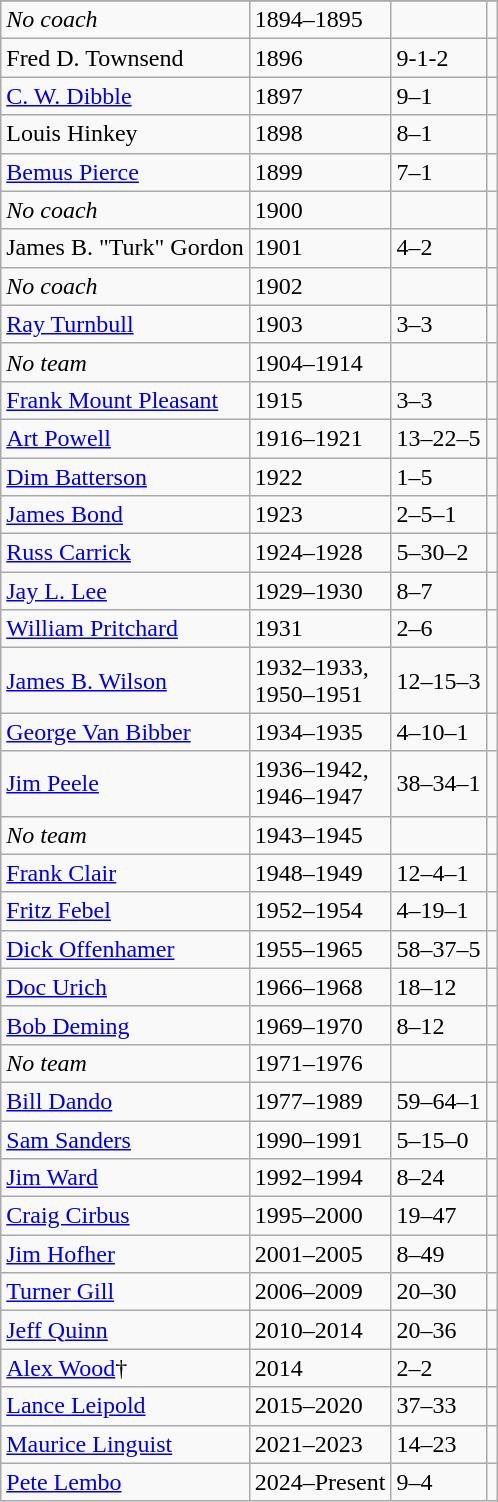<table class="wikitable">
<tr>
</tr>
<tr>
<td><em>No coach</em></td>
<td>1894–1895</td>
<td></td>
<td></td>
</tr>
<tr>
<td>Fred D. Townsend</td>
<td>1896</td>
<td>9-1-2</td>
<td></td>
</tr>
<tr>
<td><a href='#'>C. W. Dibble</a></td>
<td>1897</td>
<td>9–1</td>
<td></td>
</tr>
<tr>
<td>Louis Hinkey</td>
<td>1898</td>
<td>8–1</td>
<td></td>
</tr>
<tr>
<td><a href='#'>Bemus Pierce</a></td>
<td>1899</td>
<td>7–1</td>
<td></td>
</tr>
<tr>
<td><em>No coach</em></td>
<td>1900</td>
<td></td>
<td></td>
</tr>
<tr>
<td>James B. "Turk" Gordon</td>
<td>1901</td>
<td>4–2</td>
<td></td>
</tr>
<tr>
<td><em>No coach</em></td>
<td>1902</td>
<td></td>
<td></td>
</tr>
<tr>
<td><a href='#'>Ray Turnbull</a></td>
<td>1903</td>
<td>3–3</td>
<td></td>
</tr>
<tr>
<td><em>No team</em></td>
<td>1904–1914</td>
<td></td>
<td></td>
</tr>
<tr>
<td><a href='#'>Frank Mount Pleasant</a></td>
<td>1915</td>
<td>3–3</td>
<td></td>
</tr>
<tr>
<td><a href='#'>Art Powell</a></td>
<td>1916–1921</td>
<td>13–22–5</td>
<td></td>
</tr>
<tr>
<td><a href='#'>Dim Batterson</a></td>
<td>1922</td>
<td>1–5</td>
<td></td>
</tr>
<tr>
<td><a href='#'>James Bond</a></td>
<td>1923</td>
<td>2–5–1</td>
<td></td>
</tr>
<tr>
<td><a href='#'>Russ Carrick</a></td>
<td>1924–1928</td>
<td>5–30–2</td>
<td></td>
</tr>
<tr>
<td><a href='#'>Jay L. Lee</a></td>
<td>1929–1930</td>
<td>8–7</td>
<td></td>
</tr>
<tr>
<td><a href='#'>William Pritchard</a></td>
<td>1931</td>
<td>2–6</td>
<td></td>
</tr>
<tr>
<td><a href='#'>James B. Wilson</a></td>
<td>1932–1933,<br>1950–1951</td>
<td>12–15–3</td>
<td></td>
</tr>
<tr>
<td><a href='#'>George Van Bibber</a></td>
<td>1934–1935</td>
<td>4–10–1</td>
<td></td>
</tr>
<tr>
<td><a href='#'>Jim Peele</a></td>
<td>1936–1942,<br>1946–1947</td>
<td>38–34–1</td>
<td></td>
</tr>
<tr>
<td><em>No team</em></td>
<td>1943–1945</td>
<td></td>
<td></td>
</tr>
<tr>
<td><a href='#'>Frank Clair</a></td>
<td>1948–1949</td>
<td>12–4–1</td>
<td></td>
</tr>
<tr>
<td><a href='#'>Fritz Febel</a></td>
<td>1952–1954</td>
<td>4–19–1</td>
<td></td>
</tr>
<tr>
<td><a href='#'>Dick Offenhamer</a></td>
<td>1955–1965</td>
<td>58–37–5</td>
<td></td>
</tr>
<tr>
<td><a href='#'>Doc Urich</a></td>
<td>1966–1968</td>
<td>18–12</td>
<td></td>
</tr>
<tr>
<td><a href='#'>Bob Deming</a></td>
<td>1969–1970</td>
<td>8–12</td>
<td></td>
</tr>
<tr>
<td><em>No team</em></td>
<td>1971–1976</td>
<td></td>
<td></td>
</tr>
<tr>
<td><a href='#'>Bill Dando</a></td>
<td>1977–1989</td>
<td>59–64–1</td>
<td></td>
</tr>
<tr>
<td><a href='#'>Sam Sanders</a></td>
<td>1990–1991</td>
<td>5–15–0</td>
<td></td>
</tr>
<tr>
<td><a href='#'>Jim Ward</a></td>
<td>1992–1994</td>
<td>8–24</td>
<td></td>
</tr>
<tr>
<td><a href='#'>Craig Cirbus</a></td>
<td>1995–2000</td>
<td>19–47</td>
<td></td>
</tr>
<tr>
<td><a href='#'>Jim Hofher</a></td>
<td>2001–2005</td>
<td>8–49</td>
<td></td>
</tr>
<tr>
<td><a href='#'>Turner Gill</a></td>
<td>2006–2009</td>
<td>20–30</td>
<td></td>
</tr>
<tr>
<td><a href='#'>Jeff Quinn</a></td>
<td>2010–2014</td>
<td>20–36</td>
<td></td>
</tr>
<tr>
<td><a href='#'>Alex Wood</a>†</td>
<td>2014</td>
<td>2–2</td>
<td></td>
</tr>
<tr>
<td><a href='#'>Lance Leipold</a></td>
<td>2015–2020</td>
<td>37–33</td>
<td></td>
</tr>
<tr>
<td><a href='#'>Maurice Linguist</a></td>
<td>2021–2023</td>
<td>14–23</td>
<td></td>
</tr>
<tr>
<td><a href='#'>Pete Lembo</a></td>
<td>2024–Present</td>
<td>9–4</td>
<td></td>
</tr>
</table>
